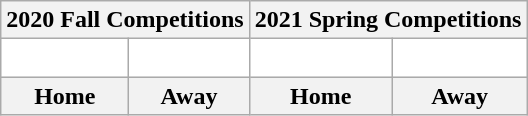<table class="wikitable" style="text-align: center; background: white">
<tr>
<th colspan="2">2020 Fall Competitions</th>
<th colspan="2">2021 Spring Competitions</th>
</tr>
<tr>
<td><br></td>
<td><br></td>
<td><br></td>
<td><br></td>
</tr>
<tr>
<th>Home</th>
<th>Away</th>
<th>Home</th>
<th>Away</th>
</tr>
</table>
